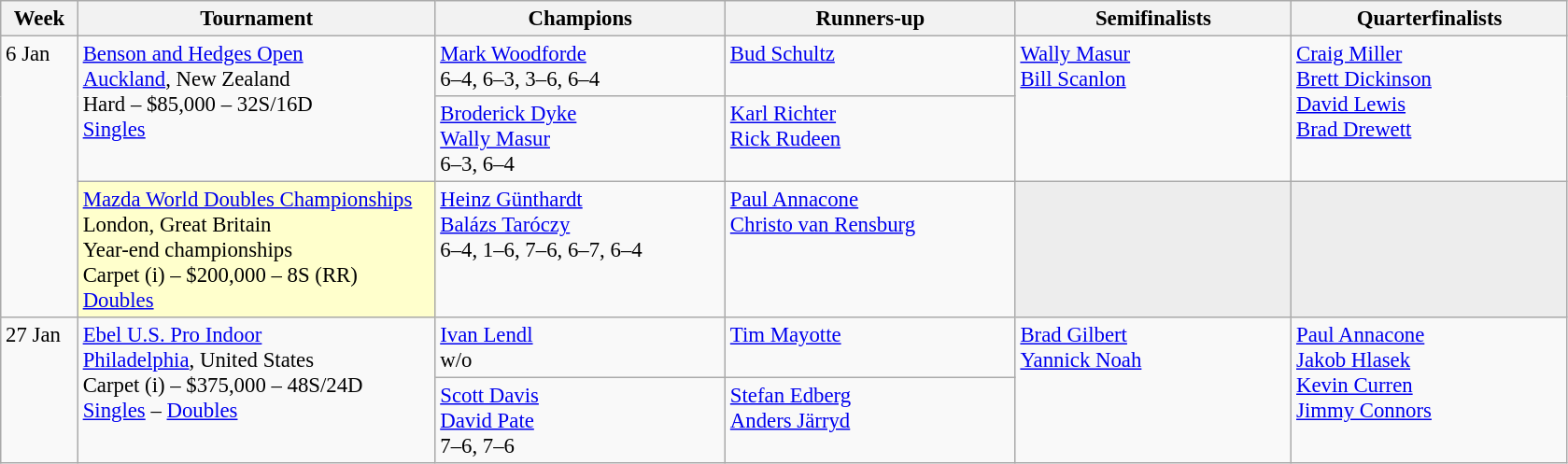<table class=wikitable style=font-size:95%>
<tr>
<th style="width:48px;">Week</th>
<th style="width:248px;">Tournament</th>
<th style="width:200px;">Champions</th>
<th style="width:200px;">Runners-up</th>
<th style="width:190px;">Semifinalists</th>
<th style="width:190px;">Quarterfinalists</th>
</tr>
<tr valign=top>
<td rowspan=3>6 Jan</td>
<td rowspan="2"><a href='#'>Benson and Hedges Open</a><br> <a href='#'>Auckland</a>, New Zealand <br>Hard – $85,000 – 32S/16D<br><a href='#'>Singles</a></td>
<td> <a href='#'>Mark Woodforde</a> <br>6–4, 6–3, 3–6, 6–4</td>
<td> <a href='#'>Bud Schultz</a></td>
<td rowspan=2> <a href='#'>Wally Masur</a><br> <a href='#'>Bill Scanlon</a></td>
<td rowspan=2> <a href='#'>Craig Miller</a><br> <a href='#'>Brett Dickinson</a><br> <a href='#'>David Lewis</a><br> <a href='#'>Brad Drewett</a></td>
</tr>
<tr valign=top>
<td> <a href='#'>Broderick Dyke</a><br> <a href='#'>Wally Masur</a><br>6–3, 6–4</td>
<td> <a href='#'>Karl Richter</a><br> <a href='#'>Rick Rudeen</a></td>
</tr>
<tr valign=top>
<td bgcolor="#FFFFCC" rowspan="1"><a href='#'>Mazda World Doubles Championships</a><br> London, Great Britain<br>Year-end championships<br>Carpet (i) – $200,000 – 8S (RR)<br><a href='#'>Doubles</a></td>
<td> <a href='#'>Heinz Günthardt</a><br> <a href='#'>Balázs Taróczy</a><br>6–4, 1–6, 7–6, 6–7, 6–4</td>
<td> <a href='#'>Paul Annacone</a><br> <a href='#'>Christo van Rensburg</a></td>
<td style="background:#ededed;"></td>
<td style="background:#ededed;"></td>
</tr>
<tr valign=top>
<td rowspan=2>27 Jan</td>
<td rowspan="2"><a href='#'>Ebel U.S. Pro Indoor</a><br> <a href='#'>Philadelphia</a>, United States<br>Carpet (i) – $375,000 – 48S/24D <br> <a href='#'>Singles</a> – <a href='#'>Doubles</a></td>
<td> <a href='#'>Ivan Lendl</a><br>w/o</td>
<td> <a href='#'>Tim Mayotte</a></td>
<td rowspan=2> <a href='#'>Brad Gilbert</a> <br>  <a href='#'>Yannick Noah</a></td>
<td rowspan=2> <a href='#'>Paul Annacone</a> <br>  <a href='#'>Jakob Hlasek</a> <br>  <a href='#'>Kevin Curren</a> <br>  <a href='#'>Jimmy Connors</a></td>
</tr>
<tr valign=top>
<td> <a href='#'>Scott Davis</a><br> <a href='#'>David Pate</a><br>7–6, 7–6</td>
<td> <a href='#'>Stefan Edberg</a><br> <a href='#'>Anders Järryd</a></td>
</tr>
</table>
